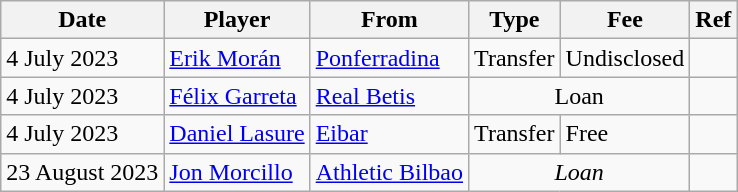<table class="wikitable">
<tr>
<th>Date</th>
<th>Player</th>
<th>From</th>
<th>Type</th>
<th>Fee</th>
<th>Ref</th>
</tr>
<tr>
<td>4 July 2023</td>
<td> <a href='#'>Erik Morán</a></td>
<td><a href='#'>Ponferradina</a></td>
<td>Transfer</td>
<td>Undisclosed</td>
<td></td>
</tr>
<tr>
<td>4 July 2023</td>
<td> <a href='#'>Félix Garreta</a></td>
<td><a href='#'>Real Betis</a></td>
<td colspan="2" align=center>Loan</td>
<td></td>
</tr>
<tr>
<td>4 July 2023</td>
<td> <a href='#'>Daniel Lasure</a></td>
<td><a href='#'>Eibar</a></td>
<td>Transfer</td>
<td>Free</td>
<td></td>
</tr>
<tr>
<td>23 August 2023</td>
<td> <a href='#'>Jon Morcillo</a></td>
<td><a href='#'>Athletic Bilbao</a></td>
<td colspan=2 align=center><em>Loan</em></td>
<td></td>
</tr>
</table>
